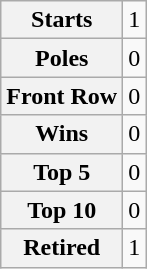<table class="wikitable" style="text-align:center">
<tr>
<th>Starts</th>
<td>1</td>
</tr>
<tr>
<th>Poles</th>
<td>0</td>
</tr>
<tr>
<th>Front Row</th>
<td>0</td>
</tr>
<tr>
<th>Wins</th>
<td>0</td>
</tr>
<tr>
<th>Top 5</th>
<td>0</td>
</tr>
<tr>
<th>Top 10</th>
<td>0</td>
</tr>
<tr>
<th>Retired</th>
<td>1</td>
</tr>
</table>
